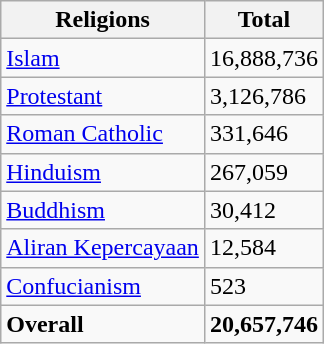<table class="wikitable">
<tr>
<th>Religions</th>
<th>Total</th>
</tr>
<tr>
<td><a href='#'>Islam</a></td>
<td>16,888,736</td>
</tr>
<tr>
<td><a href='#'>Protestant</a></td>
<td>3,126,786</td>
</tr>
<tr>
<td><a href='#'>Roman Catholic</a></td>
<td>331,646</td>
</tr>
<tr>
<td><a href='#'>Hinduism</a></td>
<td>267,059</td>
</tr>
<tr>
<td><a href='#'>Buddhism</a></td>
<td>30,412</td>
</tr>
<tr>
<td><a href='#'>Aliran Kepercayaan</a></td>
<td>12,584</td>
</tr>
<tr>
<td><a href='#'>Confucianism</a></td>
<td>523</td>
</tr>
<tr>
<td><strong>Overall</strong></td>
<td><strong>20,657,746</strong></td>
</tr>
</table>
